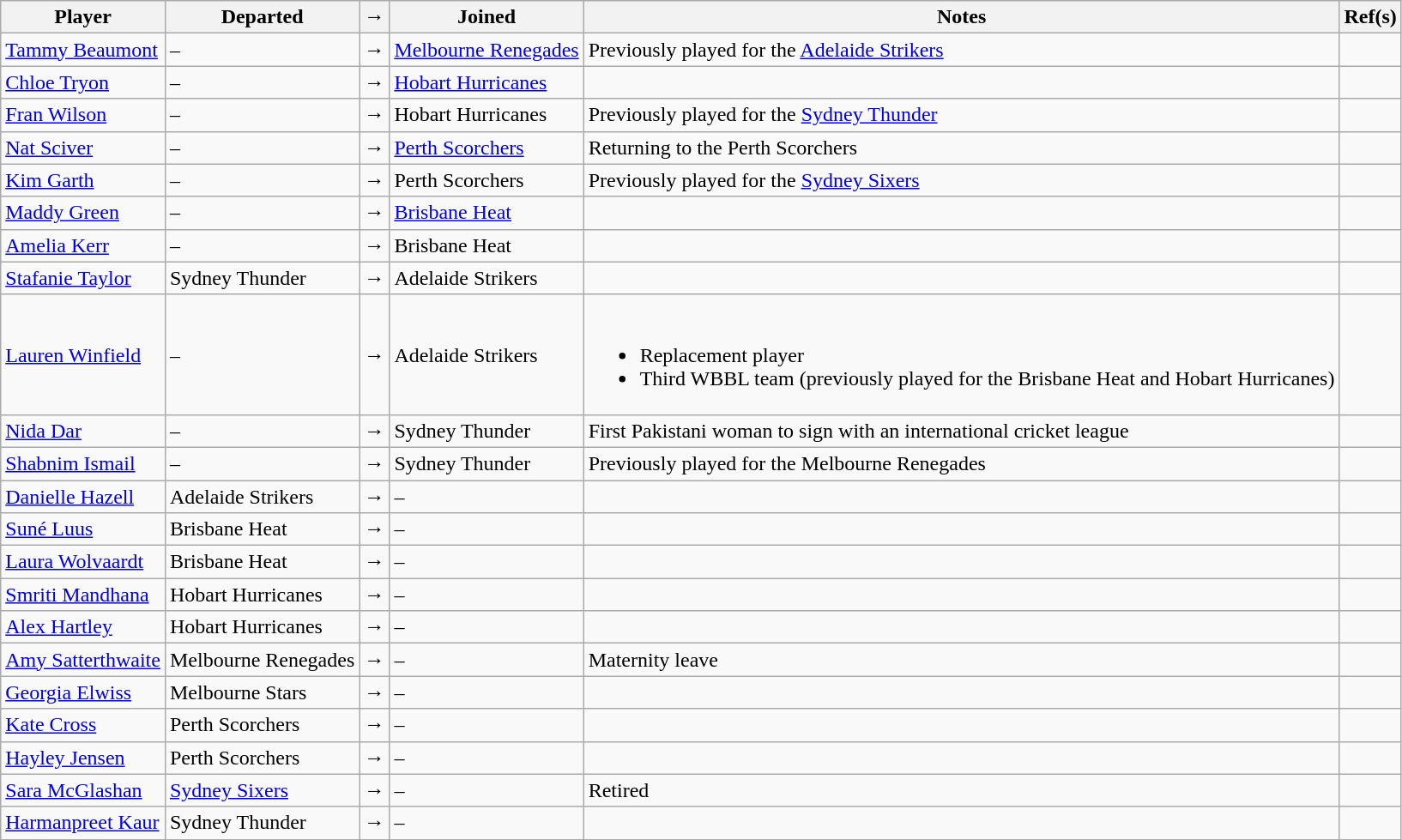<table class="wikitable">
<tr>
<th>Player</th>
<th>Departed</th>
<th>→</th>
<th>Joined</th>
<th>Notes</th>
<th>Ref(s)</th>
</tr>
<tr>
<td><a href='#'>Tammy Beaumont</a></td>
<td>–</td>
<td>→</td>
<td><a href='#'>Melbourne Renegades</a></td>
<td>Previously played for the <a href='#'>Adelaide Strikers</a></td>
<td></td>
</tr>
<tr>
<td><a href='#'>Chloe Tryon</a></td>
<td>–</td>
<td>→</td>
<td><a href='#'>Hobart Hurricanes</a></td>
<td></td>
<td></td>
</tr>
<tr>
<td><a href='#'>Fran Wilson</a></td>
<td>–</td>
<td>→</td>
<td>Hobart Hurricanes</td>
<td>Previously played for the <a href='#'>Sydney Thunder</a></td>
<td></td>
</tr>
<tr>
<td><a href='#'>Nat Sciver</a></td>
<td>–</td>
<td>→</td>
<td><a href='#'>Perth Scorchers</a></td>
<td>Returning to the Perth Scorchers</td>
<td></td>
</tr>
<tr>
<td><a href='#'>Kim Garth</a></td>
<td>–</td>
<td>→</td>
<td>Perth Scorchers</td>
<td>Previously played for the <a href='#'>Sydney Sixers</a></td>
<td></td>
</tr>
<tr>
<td><a href='#'>Maddy Green</a></td>
<td>–</td>
<td>→</td>
<td><a href='#'>Brisbane Heat</a></td>
<td></td>
<td></td>
</tr>
<tr>
<td><a href='#'>Amelia Kerr</a></td>
<td>–</td>
<td>→</td>
<td>Brisbane Heat</td>
<td></td>
<td></td>
</tr>
<tr>
<td><a href='#'>Stafanie Taylor</a></td>
<td>Sydney Thunder</td>
<td>→</td>
<td>Adelaide Strikers</td>
<td></td>
<td></td>
</tr>
<tr>
<td><a href='#'>Lauren Winfield</a></td>
<td>–</td>
<td>→</td>
<td>Adelaide Strikers</td>
<td><br><ul><li>Replacement player</li><li>Third WBBL team (previously played for the Brisbane Heat and Hobart Hurricanes)</li></ul></td>
<td></td>
</tr>
<tr>
<td><a href='#'>Nida Dar</a></td>
<td>–</td>
<td>→</td>
<td>Sydney Thunder</td>
<td>First Pakistani woman to sign with an international cricket league</td>
<td></td>
</tr>
<tr>
<td><a href='#'>Shabnim Ismail</a></td>
<td>–</td>
<td>→</td>
<td>Sydney Thunder</td>
<td>Previously played for the Melbourne Renegades</td>
<td></td>
</tr>
<tr>
<td><a href='#'>Danielle Hazell</a></td>
<td>Adelaide Strikers</td>
<td>→</td>
<td>–</td>
<td></td>
<td></td>
</tr>
<tr>
<td><a href='#'>Suné Luus</a></td>
<td>Brisbane Heat</td>
<td>→</td>
<td>–</td>
<td></td>
<td></td>
</tr>
<tr>
<td><a href='#'>Laura Wolvaardt</a></td>
<td>Brisbane Heat</td>
<td>→</td>
<td>–</td>
<td></td>
<td></td>
</tr>
<tr>
<td><a href='#'>Smriti Mandhana</a></td>
<td>Hobart Hurricanes</td>
<td>→</td>
<td>–</td>
<td></td>
<td></td>
</tr>
<tr>
<td><a href='#'>Alex Hartley</a></td>
<td>Hobart Hurricanes</td>
<td>→</td>
<td>–</td>
<td></td>
<td></td>
</tr>
<tr>
<td><a href='#'>Amy Satterthwaite</a></td>
<td>Melbourne Renegades</td>
<td>→</td>
<td>–</td>
<td>Maternity leave</td>
<td></td>
</tr>
<tr>
<td><a href='#'>Georgia Elwiss</a></td>
<td>Melbourne Stars</td>
<td>→</td>
<td>–</td>
<td></td>
<td></td>
</tr>
<tr>
<td><a href='#'>Kate Cross</a></td>
<td>Perth Scorchers</td>
<td>→</td>
<td>–</td>
<td></td>
<td></td>
</tr>
<tr>
<td><a href='#'>Hayley Jensen</a></td>
<td>Perth Scorchers</td>
<td>→</td>
<td>–</td>
<td></td>
<td></td>
</tr>
<tr>
<td><a href='#'>Sara McGlashan</a></td>
<td><a href='#'>Sydney Sixers</a></td>
<td>→</td>
<td>–</td>
<td>Retired</td>
<td></td>
</tr>
<tr>
<td><a href='#'>Harmanpreet Kaur</a></td>
<td>Sydney Thunder</td>
<td>→</td>
<td>–</td>
<td></td>
<td></td>
</tr>
</table>
